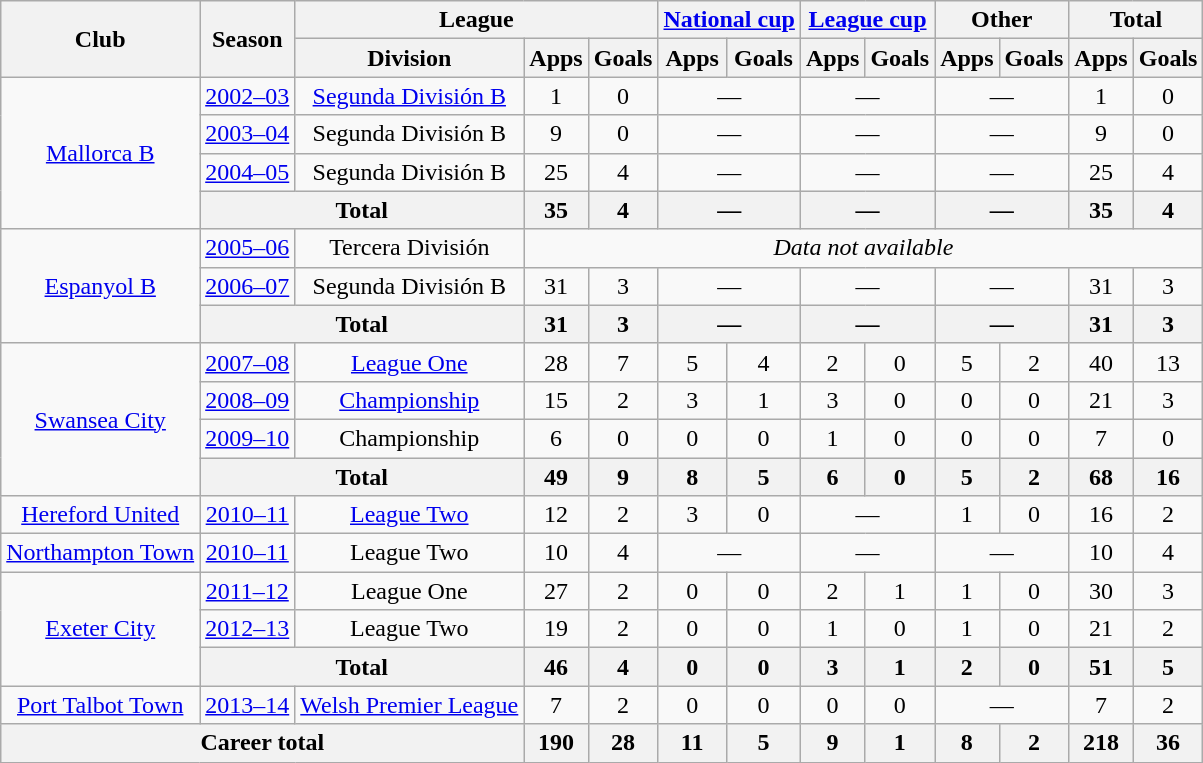<table class="wikitable" style="text-align: center">
<tr>
<th rowspan="2">Club</th>
<th rowspan="2">Season</th>
<th colspan="3">League</th>
<th colspan="2"><a href='#'>National cup</a></th>
<th colspan="2"><a href='#'>League cup</a></th>
<th colspan="2">Other</th>
<th colspan="2">Total</th>
</tr>
<tr>
<th>Division</th>
<th>Apps</th>
<th>Goals</th>
<th>Apps</th>
<th>Goals</th>
<th>Apps</th>
<th>Goals</th>
<th>Apps</th>
<th>Goals</th>
<th>Apps</th>
<th>Goals</th>
</tr>
<tr>
<td rowspan="4"><a href='#'>Mallorca B</a></td>
<td><a href='#'>2002–03</a></td>
<td><a href='#'>Segunda División B</a></td>
<td>1</td>
<td>0</td>
<td colspan="2">—</td>
<td colspan="2">—</td>
<td colspan="2">—</td>
<td>1</td>
<td>0</td>
</tr>
<tr>
<td><a href='#'>2003–04</a></td>
<td>Segunda División B</td>
<td>9</td>
<td>0</td>
<td colspan="2">—</td>
<td colspan="2">—</td>
<td colspan="2">—</td>
<td>9</td>
<td>0</td>
</tr>
<tr>
<td><a href='#'>2004–05</a></td>
<td>Segunda División B</td>
<td>25</td>
<td>4</td>
<td colspan="2">—</td>
<td colspan="2">—</td>
<td colspan="2">—</td>
<td>25</td>
<td>4</td>
</tr>
<tr>
<th colspan="2">Total</th>
<th>35</th>
<th>4</th>
<th colspan="2">—</th>
<th colspan="2">—</th>
<th colspan="2">—</th>
<th>35</th>
<th>4</th>
</tr>
<tr>
<td rowspan="3"><a href='#'>Espanyol B</a></td>
<td><a href='#'>2005–06</a></td>
<td>Tercera División</td>
<td colspan="10"><em>Data not available</em></td>
</tr>
<tr>
<td><a href='#'>2006–07</a></td>
<td>Segunda División B</td>
<td>31</td>
<td>3</td>
<td colspan="2">—</td>
<td colspan="2">—</td>
<td colspan="2">—</td>
<td>31</td>
<td>3</td>
</tr>
<tr>
<th colspan="2">Total</th>
<th>31</th>
<th>3</th>
<th colspan="2">—</th>
<th colspan="2">—</th>
<th colspan="2">—</th>
<th>31</th>
<th>3</th>
</tr>
<tr>
<td rowspan="4"><a href='#'>Swansea City</a></td>
<td><a href='#'>2007–08</a></td>
<td><a href='#'>League One</a></td>
<td>28</td>
<td>7</td>
<td>5</td>
<td>4</td>
<td>2</td>
<td>0</td>
<td>5</td>
<td>2</td>
<td>40</td>
<td>13</td>
</tr>
<tr>
<td><a href='#'>2008–09</a></td>
<td><a href='#'>Championship</a></td>
<td>15</td>
<td>2</td>
<td>3</td>
<td>1</td>
<td>3</td>
<td>0</td>
<td>0</td>
<td>0</td>
<td>21</td>
<td>3</td>
</tr>
<tr>
<td><a href='#'>2009–10</a></td>
<td>Championship</td>
<td>6</td>
<td>0</td>
<td>0</td>
<td>0</td>
<td>1</td>
<td>0</td>
<td>0</td>
<td>0</td>
<td>7</td>
<td>0</td>
</tr>
<tr>
<th colspan="2">Total</th>
<th>49</th>
<th>9</th>
<th>8</th>
<th>5</th>
<th>6</th>
<th>0</th>
<th>5</th>
<th>2</th>
<th>68</th>
<th>16</th>
</tr>
<tr>
<td><a href='#'>Hereford United</a></td>
<td><a href='#'>2010–11</a></td>
<td><a href='#'>League Two</a></td>
<td>12</td>
<td>2</td>
<td>3</td>
<td>0</td>
<td colspan="2">—</td>
<td>1</td>
<td>0</td>
<td>16</td>
<td>2</td>
</tr>
<tr>
<td><a href='#'>Northampton Town</a></td>
<td><a href='#'>2010–11</a></td>
<td>League Two</td>
<td>10</td>
<td>4</td>
<td colspan="2">—</td>
<td colspan="2">—</td>
<td colspan="2">—</td>
<td>10</td>
<td>4</td>
</tr>
<tr>
<td rowspan="3"><a href='#'>Exeter City</a></td>
<td><a href='#'>2011–12</a></td>
<td>League One</td>
<td>27</td>
<td>2</td>
<td>0</td>
<td>0</td>
<td>2</td>
<td>1</td>
<td>1</td>
<td>0</td>
<td>30</td>
<td>3</td>
</tr>
<tr>
<td><a href='#'>2012–13</a></td>
<td>League Two</td>
<td>19</td>
<td>2</td>
<td>0</td>
<td>0</td>
<td>1</td>
<td>0</td>
<td>1</td>
<td>0</td>
<td>21</td>
<td>2</td>
</tr>
<tr>
<th colspan="2">Total</th>
<th>46</th>
<th>4</th>
<th>0</th>
<th>0</th>
<th>3</th>
<th>1</th>
<th>2</th>
<th>0</th>
<th>51</th>
<th>5</th>
</tr>
<tr>
<td><a href='#'>Port Talbot Town</a></td>
<td><a href='#'>2013–14</a></td>
<td><a href='#'>Welsh Premier League</a></td>
<td>7</td>
<td>2</td>
<td>0</td>
<td>0</td>
<td>0</td>
<td>0</td>
<td colspan="2">—</td>
<td>7</td>
<td>2</td>
</tr>
<tr>
<th colspan="3">Career total</th>
<th>190</th>
<th>28</th>
<th>11</th>
<th>5</th>
<th>9</th>
<th>1</th>
<th>8</th>
<th>2</th>
<th>218</th>
<th>36</th>
</tr>
</table>
